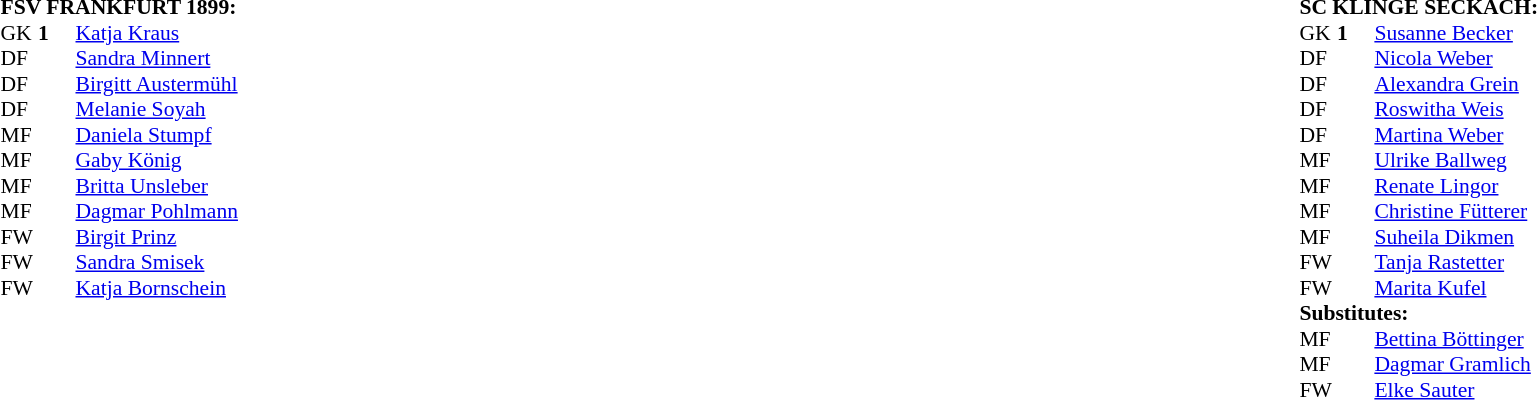<table width="100%">
<tr>
<td valign="top" width="50%"><br><table style="font-size: 90%" cellspacing="0" cellpadding="0">
<tr>
<td colspan="4"><strong>FSV FRANKFURT 1899:</strong></td>
</tr>
<tr>
<th width="25"></th>
<th width="25"></th>
</tr>
<tr>
<td>GK</td>
<td><strong>1</strong></td>
<td> <a href='#'>Katja Kraus</a></td>
</tr>
<tr>
<td>DF</td>
<td><strong></strong></td>
<td> <a href='#'>Sandra Minnert</a></td>
</tr>
<tr>
<td>DF</td>
<td><strong></strong></td>
<td> <a href='#'>Birgitt Austermühl</a></td>
</tr>
<tr>
<td>DF</td>
<td><strong></strong></td>
<td> <a href='#'>Melanie Soyah</a></td>
</tr>
<tr>
<td>MF</td>
<td><strong></strong></td>
<td> <a href='#'>Daniela Stumpf</a></td>
</tr>
<tr>
<td>MF</td>
<td><strong></strong></td>
<td> <a href='#'>Gaby König</a></td>
</tr>
<tr>
<td>MF</td>
<td><strong></strong></td>
<td> <a href='#'>Britta Unsleber</a></td>
</tr>
<tr>
<td>MF</td>
<td><strong></strong></td>
<td> <a href='#'>Dagmar Pohlmann</a></td>
</tr>
<tr>
<td>FW</td>
<td><strong></strong></td>
<td> <a href='#'>Birgit Prinz</a></td>
</tr>
<tr>
<td>FW</td>
<td><strong></strong></td>
<td> <a href='#'>Sandra Smisek</a></td>
</tr>
<tr>
<td>FW</td>
<td><strong></strong></td>
<td> <a href='#'>Katja Bornschein</a></td>
</tr>
</table>
</td>
<td></td>
<td valign="top" width="50%"><br><table style="font-size: 90%" cellspacing="0" cellpadding="0" align="center">
<tr>
<td colspan="4"><strong>SC KLINGE SECKACH:</strong></td>
</tr>
<tr>
<th width="25"></th>
<th width="25"></th>
</tr>
<tr>
<td>GK</td>
<td><strong>1</strong></td>
<td> <a href='#'>Susanne Becker</a></td>
</tr>
<tr>
<td>DF</td>
<td><strong></strong></td>
<td> <a href='#'>Nicola Weber</a></td>
</tr>
<tr>
<td>DF</td>
<td><strong></strong></td>
<td> <a href='#'>Alexandra Grein</a></td>
</tr>
<tr>
<td>DF</td>
<td><strong></strong></td>
<td> <a href='#'>Roswitha Weis</a></td>
</tr>
<tr>
<td>DF</td>
<td><strong></strong></td>
<td> <a href='#'>Martina Weber</a></td>
</tr>
<tr>
<td>MF</td>
<td><strong></strong></td>
<td> <a href='#'>Ulrike Ballweg</a></td>
<td></td>
<td></td>
</tr>
<tr>
<td>MF</td>
<td><strong></strong></td>
<td> <a href='#'>Renate Lingor</a></td>
</tr>
<tr>
<td>MF</td>
<td><strong></strong></td>
<td> <a href='#'>Christine Fütterer</a></td>
</tr>
<tr>
<td>MF</td>
<td><strong></strong></td>
<td> <a href='#'>Suheila Dikmen</a></td>
<td></td>
<td></td>
</tr>
<tr>
<td>FW</td>
<td><strong></strong></td>
<td> <a href='#'>Tanja Rastetter</a></td>
<td></td>
<td></td>
</tr>
<tr>
<td>FW</td>
<td><strong></strong></td>
<td> <a href='#'>Marita Kufel</a></td>
</tr>
<tr>
<td colspan=3><strong>Substitutes:</strong></td>
</tr>
<tr>
<td>MF</td>
<td><strong></strong></td>
<td> <a href='#'>Bettina Böttinger</a></td>
<td></td>
<td></td>
</tr>
<tr>
<td>MF</td>
<td><strong></strong></td>
<td> <a href='#'>Dagmar Gramlich</a></td>
<td></td>
<td></td>
</tr>
<tr>
<td>FW</td>
<td><strong></strong></td>
<td> <a href='#'>Elke Sauter</a></td>
<td></td>
<td></td>
</tr>
</table>
</td>
</tr>
</table>
